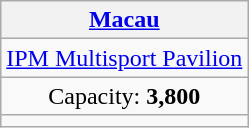<table class="wikitable" style="text-align:center;">
<tr>
<th><a href='#'>Macau</a></th>
</tr>
<tr>
<td><a href='#'>IPM Multisport Pavilion</a></td>
</tr>
<tr>
<td>Capacity: <strong>3,800</strong></td>
</tr>
<tr>
<td></td>
</tr>
</table>
